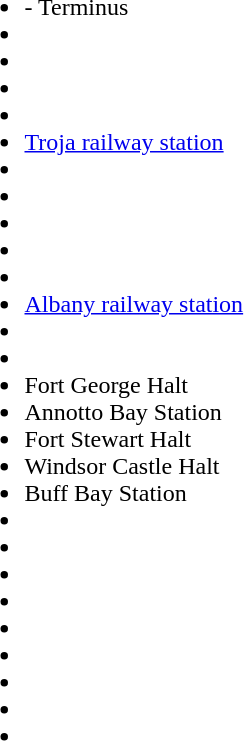<table>
<tr valign="top">
<td><br><ul><li> - Terminus</li><li></li><li></li><li></li><li></li><li><a href='#'>Troja railway station</a></li><li></li><li></li><li></li><li></li><li></li><li><a href='#'>Albany railway station</a></li><li></li><li></li><li>Fort George Halt</li><li>Annotto Bay Station</li><li>Fort Stewart Halt</li><li>Windsor Castle Halt</li><li>Buff Bay Station</li><li></li><li></li><li></li><li></li><li></li><li></li><li></li><li></li><li></li></ul></td>
<td><br></td>
</tr>
</table>
